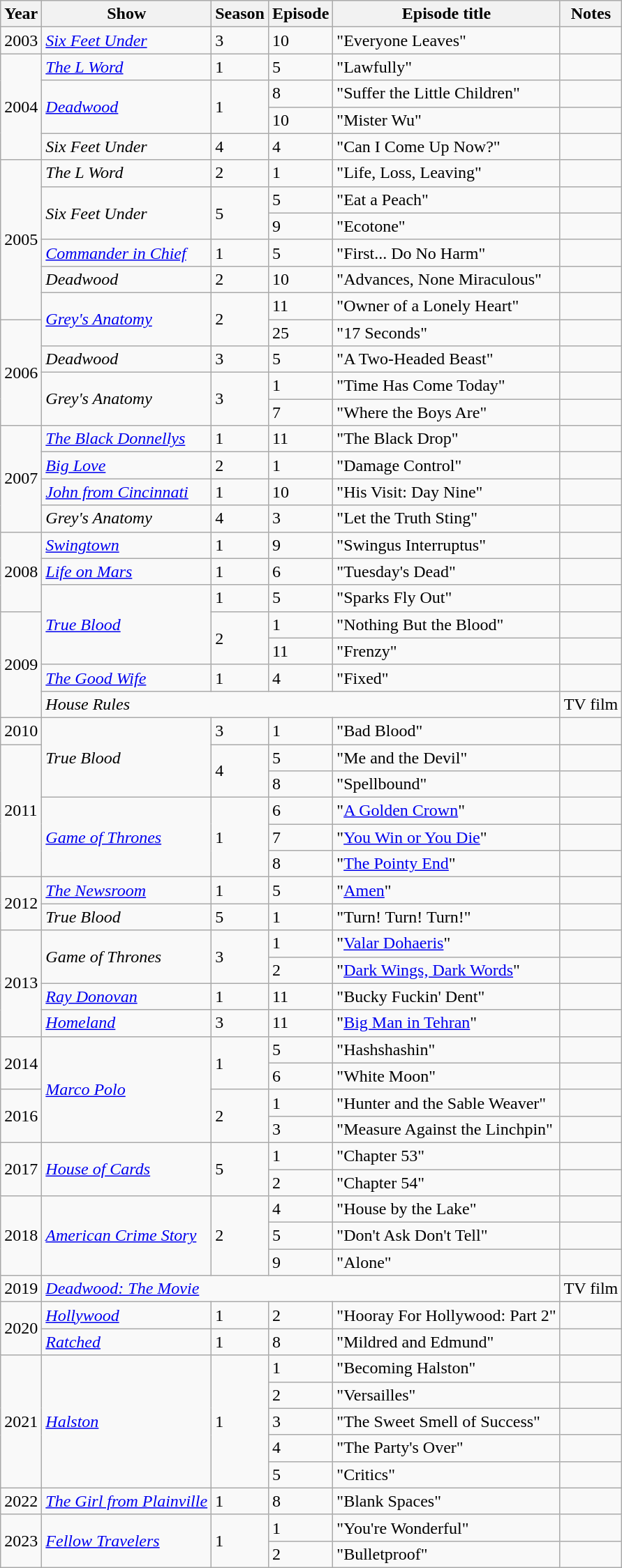<table class="wikitable">
<tr>
<th>Year</th>
<th>Show</th>
<th>Season</th>
<th>Episode</th>
<th>Episode title</th>
<th>Notes</th>
</tr>
<tr>
<td>2003</td>
<td><em><a href='#'>Six Feet Under</a></em></td>
<td>3</td>
<td>10</td>
<td>"Everyone Leaves"</td>
<td></td>
</tr>
<tr>
<td rowspan=4>2004</td>
<td><em><a href='#'>The L Word</a></em></td>
<td>1</td>
<td>5</td>
<td>"Lawfully"</td>
<td></td>
</tr>
<tr>
<td rowspan=2><em><a href='#'>Deadwood</a></em></td>
<td rowspan=2>1</td>
<td>8</td>
<td>"Suffer the Little Children"</td>
<td></td>
</tr>
<tr>
<td>10</td>
<td>"Mister Wu"</td>
<td></td>
</tr>
<tr>
<td><em>Six Feet Under</em></td>
<td>4</td>
<td>4</td>
<td>"Can I Come Up Now?"</td>
<td></td>
</tr>
<tr>
<td rowspan=6>2005</td>
<td><em>The L Word</em></td>
<td>2</td>
<td>1</td>
<td>"Life, Loss, Leaving"</td>
<td></td>
</tr>
<tr>
<td rowspan=2><em>Six Feet Under</em></td>
<td rowspan=2>5</td>
<td>5</td>
<td>"Eat a Peach"</td>
<td></td>
</tr>
<tr>
<td>9</td>
<td>"Ecotone"</td>
<td></td>
</tr>
<tr>
<td><em><a href='#'>Commander in Chief</a></em></td>
<td>1</td>
<td>5</td>
<td>"First... Do No Harm"</td>
<td></td>
</tr>
<tr>
<td><em>Deadwood</em></td>
<td>2</td>
<td>10</td>
<td>"Advances, None Miraculous"</td>
<td></td>
</tr>
<tr>
<td rowspan=2><em><a href='#'>Grey's Anatomy</a></em></td>
<td rowspan=2>2</td>
<td>11</td>
<td>"Owner of a Lonely Heart"</td>
<td></td>
</tr>
<tr>
<td rowspan=4>2006</td>
<td>25</td>
<td>"17 Seconds"</td>
<td></td>
</tr>
<tr>
<td><em>Deadwood</em></td>
<td>3</td>
<td>5</td>
<td>"A Two-Headed Beast"</td>
<td></td>
</tr>
<tr>
<td rowspan=2><em>Grey's Anatomy</em></td>
<td rowspan=2>3</td>
<td>1</td>
<td>"Time Has Come Today"</td>
<td></td>
</tr>
<tr>
<td>7</td>
<td>"Where the Boys Are"</td>
<td></td>
</tr>
<tr>
<td rowspan=4>2007</td>
<td><em><a href='#'>The Black Donnellys</a></em></td>
<td>1</td>
<td>11</td>
<td>"The Black Drop"</td>
<td></td>
</tr>
<tr>
<td><em><a href='#'>Big Love</a></em></td>
<td>2</td>
<td>1</td>
<td>"Damage Control"</td>
<td></td>
</tr>
<tr>
<td><em><a href='#'>John from Cincinnati</a></em></td>
<td>1</td>
<td>10</td>
<td>"His Visit: Day Nine"</td>
<td></td>
</tr>
<tr>
<td><em>Grey's Anatomy</em></td>
<td>4</td>
<td>3</td>
<td>"Let the Truth Sting"</td>
<td></td>
</tr>
<tr>
<td rowspan=3>2008</td>
<td><em><a href='#'>Swingtown</a></em></td>
<td>1</td>
<td>9</td>
<td>"Swingus Interruptus"</td>
<td></td>
</tr>
<tr>
<td><em><a href='#'>Life on Mars</a></em></td>
<td>1</td>
<td>6</td>
<td>"Tuesday's Dead"</td>
<td></td>
</tr>
<tr>
<td rowspan=3><em><a href='#'>True Blood</a></em></td>
<td>1</td>
<td>5</td>
<td>"Sparks Fly Out"</td>
<td></td>
</tr>
<tr>
<td rowspan=4>2009</td>
<td rowspan=2>2</td>
<td>1</td>
<td>"Nothing But the Blood"</td>
<td></td>
</tr>
<tr>
<td>11</td>
<td>"Frenzy"</td>
<td></td>
</tr>
<tr>
<td><em><a href='#'>The Good Wife</a></em></td>
<td>1</td>
<td>4</td>
<td>"Fixed"</td>
<td></td>
</tr>
<tr>
<td colspan=4><em>House Rules</em></td>
<td>TV film</td>
</tr>
<tr>
<td>2010</td>
<td rowspan=3><em>True Blood</em></td>
<td>3</td>
<td>1</td>
<td>"Bad Blood"</td>
<td></td>
</tr>
<tr>
<td rowspan=5>2011</td>
<td rowspan=2>4</td>
<td>5</td>
<td>"Me and the Devil"</td>
<td></td>
</tr>
<tr>
<td>8</td>
<td>"Spellbound"</td>
<td></td>
</tr>
<tr>
<td rowspan=3><em><a href='#'>Game of Thrones</a></em></td>
<td rowspan=3>1</td>
<td>6</td>
<td>"<a href='#'>A Golden Crown</a>"</td>
<td></td>
</tr>
<tr>
<td>7</td>
<td>"<a href='#'>You Win or You Die</a>"</td>
<td></td>
</tr>
<tr>
<td>8</td>
<td>"<a href='#'>The Pointy End</a>"</td>
<td></td>
</tr>
<tr>
<td rowspan=2>2012</td>
<td rowspan=1><em><a href='#'>The Newsroom</a></em></td>
<td rowspan=1>1</td>
<td>5</td>
<td>"<a href='#'>Amen</a>"</td>
<td></td>
</tr>
<tr>
<td><em>True Blood</em></td>
<td rowspan=1>5</td>
<td>1</td>
<td>"Turn! Turn! Turn!"</td>
<td></td>
</tr>
<tr>
<td rowspan=4>2013</td>
<td rowspan=2><em>Game of Thrones</em></td>
<td rowspan=2>3</td>
<td>1</td>
<td>"<a href='#'>Valar Dohaeris</a>"</td>
<td></td>
</tr>
<tr>
<td>2</td>
<td>"<a href='#'>Dark Wings, Dark Words</a>"</td>
<td></td>
</tr>
<tr>
<td rowspan=1><em><a href='#'>Ray Donovan</a></em></td>
<td rowspan=1>1</td>
<td>11</td>
<td>"Bucky Fuckin' Dent"</td>
<td></td>
</tr>
<tr>
<td rowspan=1><em><a href='#'>Homeland</a></em></td>
<td rowspan=1>3</td>
<td>11</td>
<td>"<a href='#'>Big Man in Tehran</a>"</td>
<td></td>
</tr>
<tr>
<td rowspan=2>2014</td>
<td rowspan=4><em><a href='#'>Marco Polo</a></em></td>
<td rowspan=2>1</td>
<td>5</td>
<td>"Hashshashin"</td>
<td></td>
</tr>
<tr>
<td>6</td>
<td>"White Moon"</td>
<td></td>
</tr>
<tr>
<td rowspan=2>2016</td>
<td rowspan=2>2</td>
<td>1</td>
<td>"Hunter and the Sable Weaver"</td>
<td></td>
</tr>
<tr>
<td>3</td>
<td>"Measure Against the Linchpin"</td>
<td></td>
</tr>
<tr>
<td rowspan=2>2017</td>
<td rowspan=2><em><a href='#'>House of Cards</a></em></td>
<td rowspan=2>5</td>
<td>1</td>
<td>"Chapter 53"</td>
<td></td>
</tr>
<tr>
<td>2</td>
<td>"Chapter 54"</td>
<td></td>
</tr>
<tr>
<td rowspan=3>2018</td>
<td rowspan=3><em><a href='#'>American Crime Story</a></em></td>
<td rowspan=3>2</td>
<td>4</td>
<td>"House by the Lake"</td>
<td></td>
</tr>
<tr>
<td>5</td>
<td>"Don't Ask Don't Tell"</td>
<td></td>
</tr>
<tr>
<td>9</td>
<td>"Alone"</td>
<td></td>
</tr>
<tr>
<td>2019</td>
<td colspan=4><em><a href='#'>Deadwood: The Movie</a></em></td>
<td>TV film</td>
</tr>
<tr>
<td rowspan="2">2020</td>
<td><em><a href='#'>Hollywood</a></em></td>
<td>1</td>
<td>2</td>
<td>"Hooray For Hollywood: Part 2"</td>
<td></td>
</tr>
<tr>
<td><em><a href='#'>Ratched</a></em></td>
<td>1</td>
<td>8</td>
<td>"Mildred and Edmund"</td>
<td></td>
</tr>
<tr>
<td rowspan="5">2021</td>
<td rowspan="5"><em><a href='#'>Halston</a></em></td>
<td rowspan="5">1</td>
<td>1</td>
<td>"Becoming Halston"</td>
<td></td>
</tr>
<tr>
<td>2</td>
<td>"Versailles"</td>
<td></td>
</tr>
<tr>
<td>3</td>
<td>"The Sweet Smell of Success"</td>
<td></td>
</tr>
<tr>
<td>4</td>
<td>"The Party's Over"</td>
<td></td>
</tr>
<tr>
<td>5</td>
<td>"Critics"</td>
<td></td>
</tr>
<tr>
<td>2022</td>
<td><em><a href='#'>The Girl from Plainville</a></em></td>
<td>1</td>
<td>8</td>
<td>"Blank Spaces"</td>
<td></td>
</tr>
<tr>
<td rowspan=2>2023</td>
<td rowspan=2><em><a href='#'>Fellow Travelers</a></em></td>
<td rowspan=2>1</td>
<td>1</td>
<td>"You're Wonderful"</td>
<td></td>
</tr>
<tr>
<td>2</td>
<td>"Bulletproof"</td>
<td></td>
</tr>
</table>
